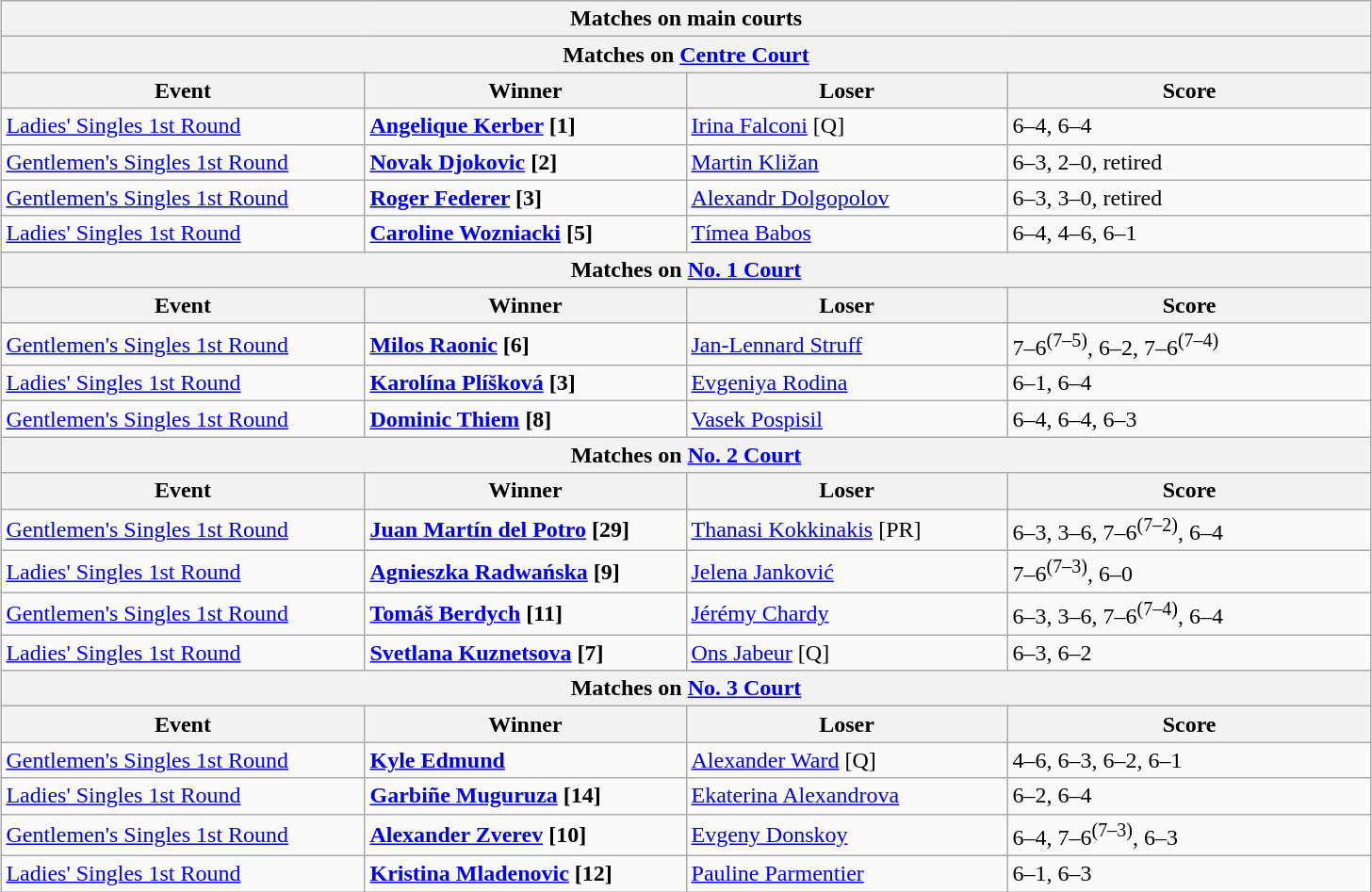<table class="wikitable collapsible uncollapsed" style="margin:auto;">
<tr>
<th colspan="4" style="white-space:nowrap;">Matches on main courts</th>
</tr>
<tr>
<th colspan="4">Matches on <a href='#'>Centre Court</a></th>
</tr>
<tr>
<th width=250>Event</th>
<th width=220>Winner</th>
<th width=220>Loser</th>
<th width=250>Score</th>
</tr>
<tr>
<td><a href='#'>Ladies' Singles 1st Round</a></td>
<td> <strong><a href='#'>Angelique Kerber</a> [1]</strong></td>
<td> <a href='#'>Irina Falconi</a> [Q]</td>
<td>6–4, 6–4</td>
</tr>
<tr>
<td><a href='#'>Gentlemen's Singles 1st Round</a></td>
<td> <strong><a href='#'>Novak Djokovic</a> [2]</strong></td>
<td> <a href='#'>Martin Kližan</a></td>
<td>6–3, 2–0, retired</td>
</tr>
<tr>
<td><a href='#'>Gentlemen's Singles 1st Round</a></td>
<td> <strong><a href='#'>Roger Federer</a> [3]</strong></td>
<td> <a href='#'>Alexandr Dolgopolov</a></td>
<td>6–3, 3–0, retired</td>
</tr>
<tr>
<td><a href='#'>Ladies' Singles 1st Round</a></td>
<td> <strong><a href='#'>Caroline Wozniacki</a> [5]</strong></td>
<td> <a href='#'>Tímea Babos</a></td>
<td>6–4, 4–6, 6–1</td>
</tr>
<tr>
<th colspan="4">Matches on <a href='#'>No. 1 Court</a></th>
</tr>
<tr>
<th width=220>Event</th>
<th width=220>Winner</th>
<th width=220>Loser</th>
<th width=250>Score</th>
</tr>
<tr>
<td><a href='#'>Gentlemen's Singles 1st Round</a></td>
<td> <strong><a href='#'>Milos Raonic</a> [6]</strong></td>
<td> <a href='#'>Jan-Lennard Struff</a></td>
<td>7–6<sup>(7–5)</sup>, 6–2, 7–6<sup>(7–4)</sup></td>
</tr>
<tr>
<td><a href='#'>Ladies' Singles 1st Round</a></td>
<td> <strong><a href='#'>Karolína Plíšková</a> [3]</strong></td>
<td> <a href='#'>Evgeniya Rodina</a></td>
<td>6–1, 6–4</td>
</tr>
<tr>
<td><a href='#'>Gentlemen's Singles 1st Round</a></td>
<td> <strong><a href='#'>Dominic Thiem</a> [8]</strong></td>
<td> <a href='#'>Vasek Pospisil</a></td>
<td>6–4, 6–4, 6–3</td>
</tr>
<tr>
<th colspan="4">Matches on <a href='#'>No. 2 Court</a></th>
</tr>
<tr>
<th width=250>Event</th>
<th width=220>Winner</th>
<th width=220>Loser</th>
<th width=220>Score</th>
</tr>
<tr>
<td><a href='#'>Gentlemen's Singles 1st Round</a></td>
<td> <strong><a href='#'>Juan Martín del Potro</a> [29]</strong></td>
<td> <a href='#'>Thanasi Kokkinakis</a> [PR]</td>
<td>6–3, 3–6, 7–6<sup>(7–2)</sup>, 6–4</td>
</tr>
<tr>
<td><a href='#'>Ladies' Singles 1st Round</a></td>
<td> <strong><a href='#'>Agnieszka Radwańska</a> [9]</strong></td>
<td> <a href='#'>Jelena Janković</a></td>
<td>7–6<sup>(7–3)</sup>, 6–0</td>
</tr>
<tr>
<td><a href='#'>Gentlemen's Singles 1st Round</a></td>
<td> <strong><a href='#'>Tomáš Berdych</a> [11]</strong></td>
<td> <a href='#'>Jérémy Chardy</a></td>
<td>6–3, 3–6, 7–6<sup>(7–4)</sup>, 6–4</td>
</tr>
<tr>
<td><a href='#'>Ladies' Singles 1st Round</a></td>
<td> <strong><a href='#'>Svetlana Kuznetsova</a> [7]</strong></td>
<td> <a href='#'>Ons Jabeur</a> [Q]</td>
<td>6–3, 6–2</td>
</tr>
<tr>
<th colspan="4">Matches on <a href='#'>No. 3 Court</a></th>
</tr>
<tr>
<th width=250>Event</th>
<th width=220>Winner</th>
<th width=220>Loser</th>
<th width=220>Score</th>
</tr>
<tr>
<td><a href='#'>Gentlemen's Singles 1st Round</a></td>
<td> <strong><a href='#'>Kyle Edmund</a></strong></td>
<td> <a href='#'>Alexander Ward</a> [Q]</td>
<td>4–6, 6–3, 6–2, 6–1</td>
</tr>
<tr>
<td><a href='#'>Ladies' Singles 1st Round</a></td>
<td> <strong><a href='#'>Garbiñe Muguruza</a> [14]</strong></td>
<td> <a href='#'>Ekaterina Alexandrova</a></td>
<td>6–2, 6–4</td>
</tr>
<tr>
<td><a href='#'>Gentlemen's Singles 1st Round</a></td>
<td> <strong><a href='#'>Alexander Zverev</a> [10]</strong></td>
<td> <a href='#'>Evgeny Donskoy</a></td>
<td>6–4, 7–6<sup>(7–3)</sup>, 6–3</td>
</tr>
<tr>
<td><a href='#'>Ladies' Singles 1st Round</a></td>
<td> <strong><a href='#'>Kristina Mladenovic</a> [12]</strong></td>
<td> <a href='#'>Pauline Parmentier</a></td>
<td>6–1, 6–3</td>
</tr>
</table>
